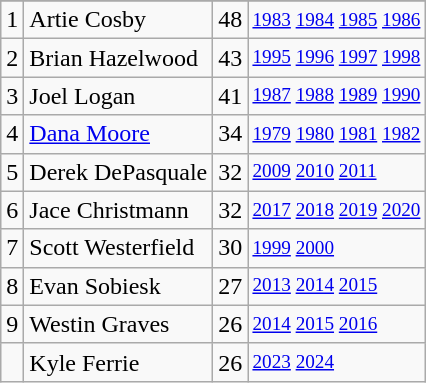<table class="wikitable">
<tr>
</tr>
<tr>
<td>1</td>
<td>Artie Cosby</td>
<td>48</td>
<td style="font-size:80%;"><a href='#'>1983</a> <a href='#'>1984</a> <a href='#'>1985</a> <a href='#'>1986</a></td>
</tr>
<tr>
<td>2</td>
<td>Brian Hazelwood</td>
<td>43</td>
<td style="font-size:80%;"><a href='#'>1995</a> <a href='#'>1996</a> <a href='#'>1997</a> <a href='#'>1998</a></td>
</tr>
<tr>
<td>3</td>
<td>Joel Logan</td>
<td>41</td>
<td style="font-size:80%;"><a href='#'>1987</a> <a href='#'>1988</a> <a href='#'>1989</a> <a href='#'>1990</a></td>
</tr>
<tr>
<td>4</td>
<td><a href='#'>Dana Moore</a></td>
<td>34</td>
<td style="font-size:80%;"><a href='#'>1979</a> <a href='#'>1980</a> <a href='#'>1981</a> <a href='#'>1982</a></td>
</tr>
<tr>
<td>5</td>
<td>Derek DePasquale</td>
<td>32</td>
<td style="font-size:80%;"><a href='#'>2009</a> <a href='#'>2010</a> <a href='#'>2011</a></td>
</tr>
<tr>
<td>6</td>
<td>Jace Christmann</td>
<td>32</td>
<td style="font-size:80%;"><a href='#'>2017</a> <a href='#'>2018</a> <a href='#'>2019</a> <a href='#'>2020</a></td>
</tr>
<tr>
<td>7</td>
<td>Scott Westerfield</td>
<td>30</td>
<td style="font-size:80%;"><a href='#'>1999</a> <a href='#'>2000</a></td>
</tr>
<tr>
<td>8</td>
<td>Evan Sobiesk</td>
<td>27</td>
<td style="font-size:80%;"><a href='#'>2013</a> <a href='#'>2014</a> <a href='#'>2015</a></td>
</tr>
<tr>
<td>9</td>
<td>Westin Graves</td>
<td>26</td>
<td style="font-size:80%;"><a href='#'>2014</a> <a href='#'>2015</a> <a href='#'>2016</a></td>
</tr>
<tr>
<td></td>
<td>Kyle Ferrie</td>
<td>26</td>
<td style="font-size:80%;"><a href='#'>2023</a> <a href='#'>2024</a></td>
</tr>
</table>
